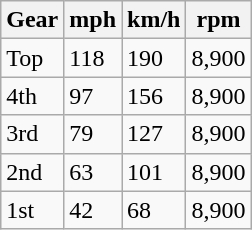<table class="wikitable">
<tr>
<th>Gear</th>
<th>mph</th>
<th>km/h</th>
<th>rpm</th>
</tr>
<tr>
<td>Top</td>
<td>118</td>
<td>190</td>
<td>8,900</td>
</tr>
<tr>
<td>4th</td>
<td>97</td>
<td>156</td>
<td>8,900</td>
</tr>
<tr>
<td>3rd</td>
<td>79</td>
<td>127</td>
<td>8,900</td>
</tr>
<tr>
<td>2nd</td>
<td>63</td>
<td>101</td>
<td>8,900</td>
</tr>
<tr>
<td>1st</td>
<td>42</td>
<td>68</td>
<td>8,900</td>
</tr>
</table>
